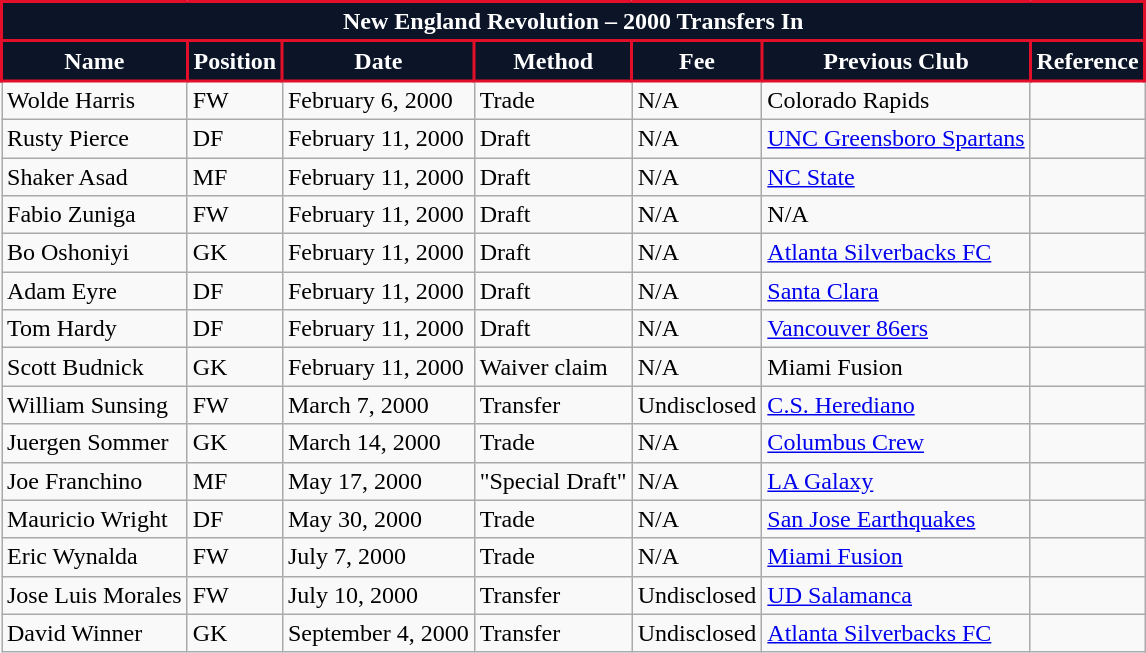<table class="wikitable">
<tr>
<th colspan="7" style="background:#0c1527; color:#fff; border:2px solid #e20e2a; text-align: center; font-weight:bold;">New England Revolution – 2000 Transfers In</th>
</tr>
<tr>
<th style="background:#0c1527; color:#fff; border:2px solid #e20e2a;" scope="col">Name</th>
<th style="background:#0c1527; color:#fff; border:2px solid #e20e2a;" scope="col">Position</th>
<th style="background:#0c1527; color:#fff; border:2px solid #e20e2a;" scope="col">Date</th>
<th style="background:#0c1527; color:#fff; border:2px solid #e20e2a;" scope="col">Method</th>
<th style="background:#0c1527; color:#fff; border:2px solid #e20e2a;" scope="col">Fee</th>
<th style="background:#0c1527; color:#fff; border:2px solid #e20e2a;" scope="col">Previous Club</th>
<th style="background:#0c1527; color:#fff; border:2px solid #e20e2a;" scope="col">Reference</th>
</tr>
<tr>
<td>Wolde Harris</td>
<td>FW</td>
<td>February 6, 2000</td>
<td>Trade</td>
<td>N/A</td>
<td>Colorado Rapids</td>
<td></td>
</tr>
<tr>
<td>Rusty Pierce</td>
<td>DF</td>
<td>February 11, 2000</td>
<td>Draft</td>
<td>N/A</td>
<td><a href='#'>UNC Greensboro Spartans</a></td>
<td></td>
</tr>
<tr>
<td>Shaker Asad</td>
<td>MF</td>
<td>February 11, 2000</td>
<td>Draft</td>
<td>N/A</td>
<td><a href='#'>NC State</a></td>
<td></td>
</tr>
<tr>
<td>Fabio Zuniga</td>
<td>FW</td>
<td>February 11, 2000</td>
<td>Draft</td>
<td>N/A</td>
<td>N/A</td>
<td></td>
</tr>
<tr>
<td>Bo Oshoniyi</td>
<td>GK</td>
<td>February 11, 2000</td>
<td>Draft</td>
<td>N/A</td>
<td><a href='#'>Atlanta Silverbacks FC</a></td>
<td></td>
</tr>
<tr>
<td>Adam Eyre</td>
<td>DF</td>
<td>February 11, 2000</td>
<td>Draft</td>
<td>N/A</td>
<td><a href='#'>Santa Clara</a></td>
<td></td>
</tr>
<tr>
<td>Tom Hardy</td>
<td>DF</td>
<td>February 11, 2000</td>
<td>Draft</td>
<td>N/A</td>
<td><a href='#'>Vancouver 86ers</a></td>
<td></td>
</tr>
<tr>
<td>Scott Budnick</td>
<td>GK</td>
<td>February 11, 2000</td>
<td>Waiver claim</td>
<td>N/A</td>
<td>Miami Fusion</td>
<td></td>
</tr>
<tr>
<td>William Sunsing</td>
<td>FW</td>
<td>March 7, 2000</td>
<td>Transfer</td>
<td>Undisclosed</td>
<td><a href='#'>C.S. Herediano</a></td>
<td></td>
</tr>
<tr>
<td>Juergen Sommer</td>
<td>GK</td>
<td>March 14, 2000</td>
<td>Trade</td>
<td>N/A</td>
<td><a href='#'>Columbus Crew</a></td>
<td></td>
</tr>
<tr>
<td>Joe Franchino</td>
<td>MF</td>
<td>May 17, 2000</td>
<td>"Special Draft"</td>
<td>N/A</td>
<td><a href='#'>LA Galaxy</a></td>
<td></td>
</tr>
<tr>
<td>Mauricio Wright</td>
<td>DF</td>
<td>May 30, 2000</td>
<td>Trade</td>
<td>N/A</td>
<td><a href='#'>San Jose Earthquakes</a></td>
<td></td>
</tr>
<tr>
<td>Eric Wynalda</td>
<td>FW</td>
<td>July 7, 2000</td>
<td>Trade</td>
<td>N/A</td>
<td><a href='#'>Miami Fusion</a></td>
<td></td>
</tr>
<tr>
<td>Jose Luis Morales</td>
<td>FW</td>
<td>July 10, 2000</td>
<td>Transfer</td>
<td>Undisclosed</td>
<td><a href='#'>UD Salamanca</a></td>
<td></td>
</tr>
<tr>
<td>David Winner</td>
<td>GK</td>
<td>September 4, 2000</td>
<td>Transfer</td>
<td>Undisclosed</td>
<td><a href='#'>Atlanta Silverbacks FC</a></td>
<td></td>
</tr>
</table>
